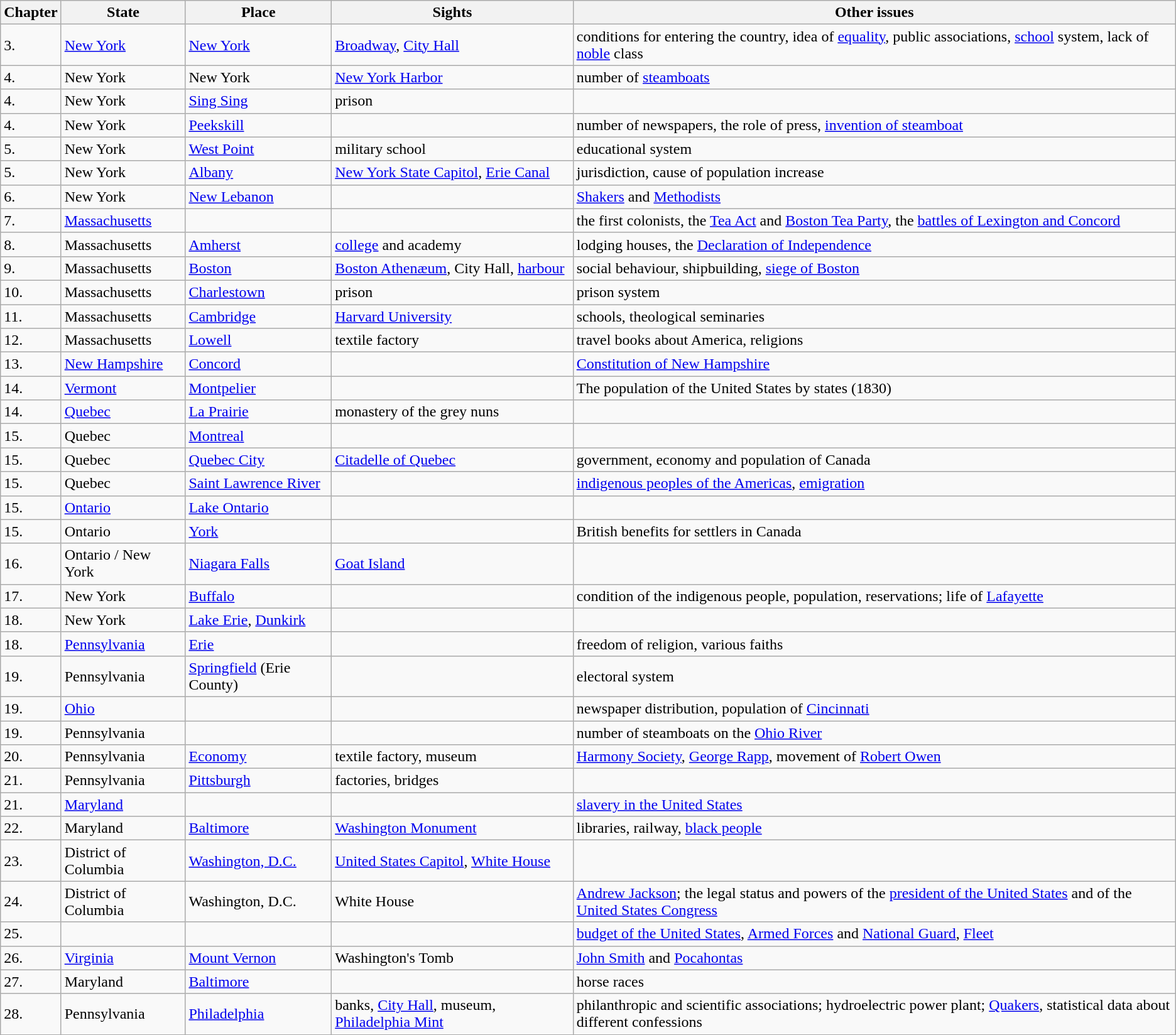<table class="wikitable">
<tr>
<th>Chapter</th>
<th>State</th>
<th>Place</th>
<th>Sights</th>
<th>Other issues</th>
</tr>
<tr>
<td>3.</td>
<td><a href='#'>New York</a></td>
<td><a href='#'>New York</a></td>
<td><a href='#'>Broadway</a>, <a href='#'>City Hall</a></td>
<td>conditions for entering the country, idea of <a href='#'>equality</a>, public associations, <a href='#'>school</a> system, lack of <a href='#'>noble</a> class</td>
</tr>
<tr>
<td>4.</td>
<td>New York</td>
<td>New York</td>
<td><a href='#'>New York Harbor</a></td>
<td>number of <a href='#'>steamboats</a></td>
</tr>
<tr>
<td>4.</td>
<td>New York</td>
<td><a href='#'>Sing Sing</a></td>
<td>prison</td>
<td></td>
</tr>
<tr>
<td>4.</td>
<td>New York</td>
<td><a href='#'>Peekskill</a></td>
<td></td>
<td>number of newspapers, the role of press, <a href='#'>invention of steamboat</a></td>
</tr>
<tr>
<td>5.</td>
<td>New York</td>
<td><a href='#'>West Point</a></td>
<td>military school</td>
<td>educational system</td>
</tr>
<tr>
<td>5.</td>
<td>New York</td>
<td><a href='#'>Albany</a></td>
<td><a href='#'>New York State Capitol</a>, <a href='#'>Erie Canal</a></td>
<td>jurisdiction, cause of population increase</td>
</tr>
<tr>
<td>6.</td>
<td>New York</td>
<td><a href='#'>New Lebanon</a></td>
<td></td>
<td><a href='#'>Shakers</a> and <a href='#'>Methodists</a></td>
</tr>
<tr>
<td>7.</td>
<td><a href='#'>Massachusetts</a></td>
<td></td>
<td></td>
<td>the first colonists, the <a href='#'>Tea Act</a> and <a href='#'>Boston Tea Party</a>, the <a href='#'>battles of Lexington and Concord</a></td>
</tr>
<tr>
<td>8.</td>
<td>Massachusetts</td>
<td><a href='#'>Amherst</a></td>
<td><a href='#'>college</a> and academy</td>
<td>lodging houses, the <a href='#'>Declaration of Independence</a></td>
</tr>
<tr>
<td>9.</td>
<td>Massachusetts</td>
<td><a href='#'>Boston</a></td>
<td><a href='#'>Boston Athenæum</a>, City Hall, <a href='#'>harbour</a></td>
<td>social behaviour, shipbuilding, <a href='#'>siege of Boston</a></td>
</tr>
<tr>
<td>10.</td>
<td>Massachusetts</td>
<td><a href='#'>Charlestown</a></td>
<td>prison</td>
<td>prison system</td>
</tr>
<tr>
<td>11.</td>
<td>Massachusetts</td>
<td><a href='#'>Cambridge</a></td>
<td><a href='#'>Harvard University</a></td>
<td>schools, theological seminaries</td>
</tr>
<tr>
<td>12.</td>
<td>Massachusetts</td>
<td><a href='#'>Lowell</a></td>
<td>textile factory</td>
<td>travel books about America, religions</td>
</tr>
<tr>
<td>13.</td>
<td><a href='#'>New Hampshire</a></td>
<td><a href='#'>Concord</a></td>
<td></td>
<td><a href='#'>Constitution of New Hampshire</a></td>
</tr>
<tr>
<td>14.</td>
<td><a href='#'>Vermont</a></td>
<td><a href='#'>Montpelier</a></td>
<td></td>
<td>The population of the United States by states (1830)</td>
</tr>
<tr>
<td>14.</td>
<td><a href='#'>Quebec</a></td>
<td><a href='#'>La Prairie</a></td>
<td>monastery of the grey nuns</td>
<td></td>
</tr>
<tr>
<td>15.</td>
<td>Quebec</td>
<td><a href='#'>Montreal</a></td>
<td></td>
<td></td>
</tr>
<tr>
<td>15.</td>
<td>Quebec</td>
<td><a href='#'>Quebec City</a></td>
<td><a href='#'>Citadelle of Quebec</a></td>
<td>government, economy and population of Canada</td>
</tr>
<tr>
<td>15.</td>
<td>Quebec</td>
<td><a href='#'>Saint Lawrence River</a></td>
<td></td>
<td><a href='#'>indigenous peoples of the Americas</a>, <a href='#'>emigration</a></td>
</tr>
<tr>
<td>15.</td>
<td><a href='#'>Ontario</a></td>
<td><a href='#'>Lake Ontario</a></td>
<td></td>
<td></td>
</tr>
<tr>
<td>15.</td>
<td>Ontario</td>
<td><a href='#'>York</a></td>
<td></td>
<td>British benefits for settlers in Canada</td>
</tr>
<tr>
<td>16.</td>
<td>Ontario / New York</td>
<td><a href='#'>Niagara Falls</a></td>
<td><a href='#'>Goat Island</a></td>
<td></td>
</tr>
<tr>
<td>17.</td>
<td>New York</td>
<td><a href='#'>Buffalo</a></td>
<td></td>
<td>condition of the indigenous people, population, reservations; life of <a href='#'>Lafayette</a></td>
</tr>
<tr>
<td>18.</td>
<td>New York</td>
<td><a href='#'>Lake Erie</a>, <a href='#'>Dunkirk</a></td>
<td></td>
<td></td>
</tr>
<tr>
<td>18.</td>
<td><a href='#'>Pennsylvania</a></td>
<td><a href='#'>Erie</a></td>
<td></td>
<td>freedom of religion, various faiths</td>
</tr>
<tr>
<td>19.</td>
<td>Pennsylvania</td>
<td><a href='#'>Springfield</a> (Erie County)</td>
<td></td>
<td>electoral system</td>
</tr>
<tr>
<td>19.</td>
<td><a href='#'>Ohio</a></td>
<td></td>
<td></td>
<td>newspaper distribution, population of <a href='#'>Cincinnati</a></td>
</tr>
<tr>
<td>19.</td>
<td>Pennsylvania</td>
<td></td>
<td></td>
<td>number of steamboats on the <a href='#'>Ohio River</a></td>
</tr>
<tr>
<td>20.</td>
<td>Pennsylvania</td>
<td><a href='#'>Economy</a></td>
<td>textile factory, museum</td>
<td><a href='#'>Harmony Society</a>, <a href='#'>George Rapp</a>, movement of <a href='#'>Robert Owen</a></td>
</tr>
<tr>
<td>21.</td>
<td>Pennsylvania</td>
<td><a href='#'>Pittsburgh</a></td>
<td>factories, bridges</td>
<td></td>
</tr>
<tr>
<td>21.</td>
<td><a href='#'>Maryland</a></td>
<td></td>
<td></td>
<td><a href='#'>slavery in the United States</a></td>
</tr>
<tr>
<td>22.</td>
<td>Maryland</td>
<td><a href='#'>Baltimore</a></td>
<td><a href='#'>Washington Monument</a></td>
<td>libraries, railway, <a href='#'>black people</a></td>
</tr>
<tr>
<td>23.</td>
<td>District of Columbia</td>
<td><a href='#'>Washington, D.C.</a></td>
<td><a href='#'>United States Capitol</a>, <a href='#'>White House</a></td>
<td></td>
</tr>
<tr>
<td>24.</td>
<td>District of Columbia</td>
<td>Washington, D.C.</td>
<td>White House</td>
<td><a href='#'>Andrew Jackson</a>; the legal status and powers of the <a href='#'>president of the United States</a> and of the <a href='#'>United States Congress</a></td>
</tr>
<tr>
<td>25.</td>
<td></td>
<td></td>
<td></td>
<td><a href='#'>budget of the United States</a>, <a href='#'>Armed Forces</a> and <a href='#'>National Guard</a>, <a href='#'>Fleet</a></td>
</tr>
<tr>
<td>26.</td>
<td><a href='#'>Virginia</a></td>
<td><a href='#'>Mount Vernon</a></td>
<td>Washington's Tomb</td>
<td><a href='#'>John Smith</a> and <a href='#'>Pocahontas</a></td>
</tr>
<tr>
<td>27.</td>
<td>Maryland</td>
<td><a href='#'>Baltimore</a></td>
<td></td>
<td>horse races</td>
</tr>
<tr>
<td>28.</td>
<td>Pennsylvania</td>
<td><a href='#'>Philadelphia</a></td>
<td>banks, <a href='#'>City Hall</a>, museum, <a href='#'>Philadelphia Mint</a></td>
<td>philanthropic and scientific associations; hydroelectric power plant; <a href='#'>Quakers</a>, statistical data about different confessions</td>
</tr>
<tr>
</tr>
</table>
